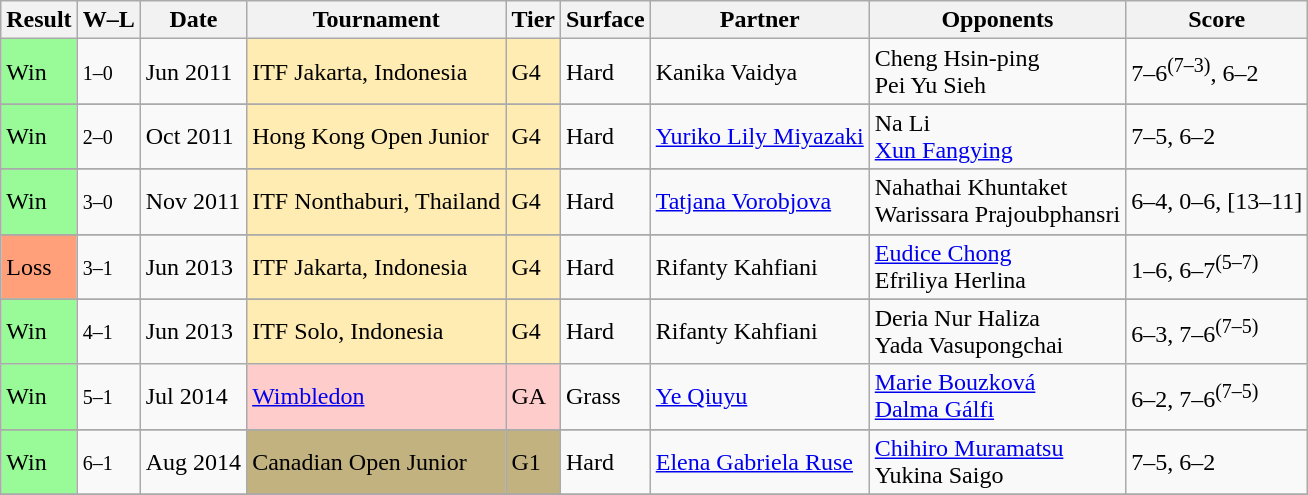<table class="sortable wikitable">
<tr>
<th>Result</th>
<th class="unsortable">W–L</th>
<th>Date</th>
<th>Tournament</th>
<th>Tier</th>
<th>Surface</th>
<th>Partner</th>
<th>Opponents</th>
<th class="unsortable">Score</th>
</tr>
<tr>
<td style="background:#98fb98;">Win</td>
<td><small>1–0</small></td>
<td>Jun 2011</td>
<td bgcolor="ffecb2">ITF Jakarta, Indonesia</td>
<td bgcolor="ffecb2">G4</td>
<td>Hard</td>
<td> Kanika Vaidya</td>
<td> Cheng Hsin-ping <br>  Pei Yu Sieh</td>
<td>7–6<sup>(7–3)</sup>, 6–2</td>
</tr>
<tr>
</tr>
<tr>
<td style="background:#98fb98;">Win</td>
<td><small>2–0</small></td>
<td>Oct 2011</td>
<td bgcolor="ffecb2">Hong Kong Open Junior</td>
<td bgcolor="ffecb2">G4</td>
<td>Hard</td>
<td> <a href='#'>Yuriko Lily Miyazaki</a></td>
<td> Na Li <br>  <a href='#'>Xun Fangying</a></td>
<td>7–5, 6–2</td>
</tr>
<tr>
</tr>
<tr>
<td style="background:#98fb98;">Win</td>
<td><small>3–0</small></td>
<td>Nov 2011</td>
<td bgcolor="ffecb2">ITF Nonthaburi, Thailand</td>
<td bgcolor="ffecb2">G4</td>
<td>Hard</td>
<td> <a href='#'>Tatjana Vorobjova</a></td>
<td> Nahathai Khuntaket <br>  Warissara Prajoubphansri</td>
<td>6–4, 0–6, [13–11]</td>
</tr>
<tr>
</tr>
<tr>
<td bgcolor="FFA07A">Loss</td>
<td><small>3–1</small></td>
<td>Jun 2013</td>
<td bgcolor="ffecb2">ITF Jakarta, Indonesia</td>
<td bgcolor="ffecb2">G4</td>
<td>Hard</td>
<td> Rifanty Kahfiani</td>
<td> <a href='#'>Eudice Chong</a> <br>  Efriliya Herlina</td>
<td>1–6, 6–7<sup>(5–7)</sup></td>
</tr>
<tr>
</tr>
<tr>
<td style="background:#98fb98;">Win</td>
<td><small>4–1</small></td>
<td>Jun 2013</td>
<td bgcolor="ffecb2">ITF Solo, Indonesia</td>
<td bgcolor="ffecb2">G4</td>
<td>Hard</td>
<td> Rifanty Kahfiani</td>
<td> Deria Nur Haliza <br>  Yada Vasupongchai</td>
<td>6–3, 7–6<sup>(7–5)</sup></td>
</tr>
<tr>
<td style="background:#98fb98;">Win</td>
<td><small>5–1</small></td>
<td>Jul 2014</td>
<td bgcolor="ffcccc"><a href='#'>Wimbledon</a></td>
<td bgcolor="ffcccc">GA</td>
<td>Grass</td>
<td> <a href='#'>Ye Qiuyu</a></td>
<td> <a href='#'>Marie Bouzková</a> <br>  <a href='#'>Dalma Gálfi</a></td>
<td>6–2, 7–6<sup>(7–5)</sup></td>
</tr>
<tr>
</tr>
<tr>
<td style="background:#98fb98;">Win</td>
<td><small>6–1</small></td>
<td>Aug 2014</td>
<td bgcolor="c2b280">Canadian Open Junior</td>
<td bgcolor="c2b280">G1</td>
<td>Hard</td>
<td> <a href='#'>Elena Gabriela Ruse</a></td>
<td> <a href='#'>Chihiro Muramatsu</a> <br>  Yukina Saigo</td>
<td>7–5, 6–2</td>
</tr>
<tr>
</tr>
</table>
